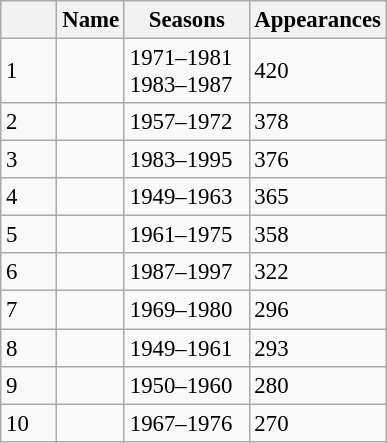<table class="sortable wikitable" style="text-align: centr; font-size:95%">
<tr>
<th style="width: 2em;"></th>
<th>Name</th>
<th style="width: 5em;">Seasons</th>
<th style="width: 5em;">Appearances</th>
</tr>
<tr>
<td>1</td>
<td style="text-align:left;"></td>
<td>1971–1981 <br> 1983–1987</td>
<td>420</td>
</tr>
<tr>
<td>2</td>
<td style="text-align:left;"></td>
<td>1957–1972</td>
<td>378</td>
</tr>
<tr>
<td>3</td>
<td style="text-align:left;"></td>
<td>1983–1995</td>
<td>376</td>
</tr>
<tr>
<td>4</td>
<td style="text-align:left;"></td>
<td>1949–1963</td>
<td>365</td>
</tr>
<tr>
<td>5</td>
<td style="text-align:left;"></td>
<td>1961–1975</td>
<td>358</td>
</tr>
<tr>
<td>6</td>
<td style="text-align:left;"></td>
<td>1987–1997</td>
<td>322</td>
</tr>
<tr>
<td>7</td>
<td style="text-align:left;"></td>
<td>1969–1980</td>
<td>296</td>
</tr>
<tr>
<td>8</td>
<td style="text-align:left;"></td>
<td>1949–1961</td>
<td>293</td>
</tr>
<tr>
<td>9</td>
<td style="text-align:left;"></td>
<td>1950–1960</td>
<td>280</td>
</tr>
<tr>
<td>10</td>
<td style="text-align:left;"></td>
<td>1967–1976</td>
<td>270</td>
</tr>
</table>
